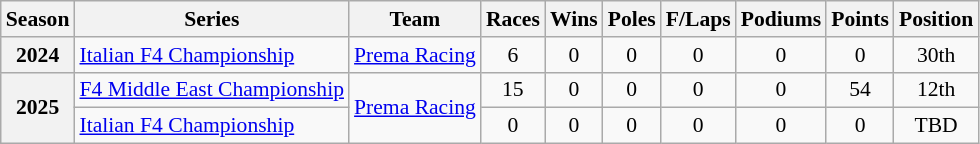<table class="wikitable" style="font-size: 90%; text-align:center">
<tr>
<th>Season</th>
<th>Series</th>
<th>Team</th>
<th>Races</th>
<th>Wins</th>
<th>Poles</th>
<th>F/Laps</th>
<th>Podiums</th>
<th>Points</th>
<th>Position</th>
</tr>
<tr>
<th>2024</th>
<td align=left><a href='#'>Italian F4 Championship</a></td>
<td align=left><a href='#'>Prema Racing</a></td>
<td>6</td>
<td>0</td>
<td>0</td>
<td>0</td>
<td>0</td>
<td>0</td>
<td>30th</td>
</tr>
<tr>
<th rowspan="2">2025</th>
<td align=left><a href='#'>F4 Middle East Championship</a></td>
<td rowspan="2" align=left><a href='#'>Prema Racing</a></td>
<td>15</td>
<td>0</td>
<td>0</td>
<td>0</td>
<td>0</td>
<td>54</td>
<td>12th</td>
</tr>
<tr>
<td align=left><a href='#'>Italian F4 Championship</a></td>
<td>0</td>
<td>0</td>
<td>0</td>
<td>0</td>
<td>0</td>
<td>0</td>
<td>TBD</td>
</tr>
</table>
